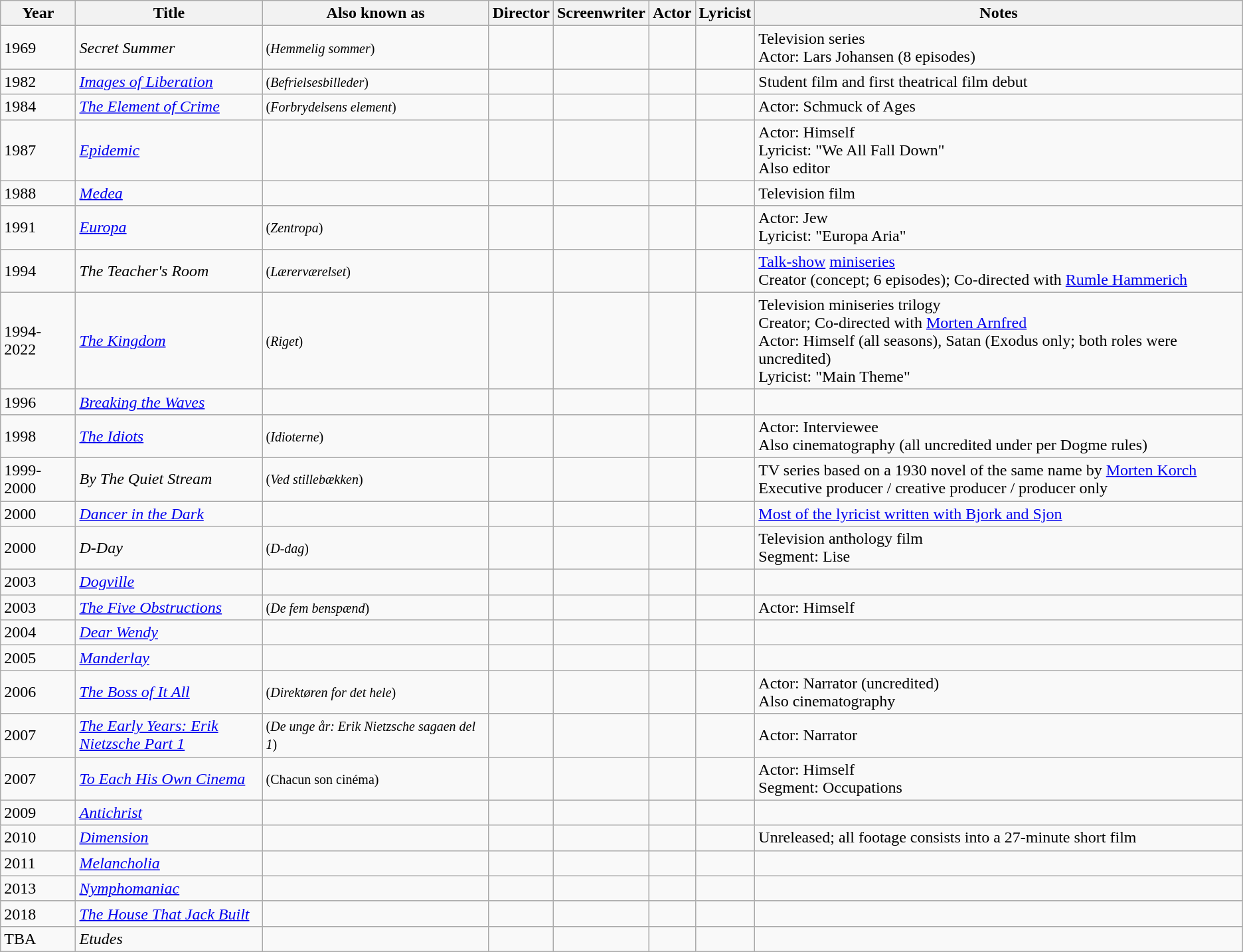<table class="wikitable">
<tr>
<th>Year</th>
<th width="180px">Title</th>
<th>Also known as</th>
<th>Director</th>
<th>Screenwriter</th>
<th>Actor</th>
<th>Lyricist</th>
<th>Notes</th>
</tr>
<tr>
<td>1969</td>
<td><em>Secret Summer</em></td>
<td><small>(<em>Hemmelig sommer</em>)</small></td>
<td></td>
<td></td>
<td></td>
<td></td>
<td>Television series<br>Actor: Lars Johansen (8 episodes)</td>
</tr>
<tr>
<td>1982</td>
<td><em><a href='#'>Images of Liberation</a></em></td>
<td><small>(<em>Befrielsesbilleder</em>)</small></td>
<td></td>
<td></td>
<td></td>
<td></td>
<td>Student film and first theatrical film debut</td>
</tr>
<tr>
<td>1984</td>
<td><em><a href='#'>The Element of Crime</a></em></td>
<td><small>(<em>Forbrydelsens element</em>)</small></td>
<td></td>
<td></td>
<td></td>
<td></td>
<td>Actor: Schmuck of Ages</td>
</tr>
<tr>
<td>1987</td>
<td><em><a href='#'>Epidemic</a></em></td>
<td></td>
<td></td>
<td></td>
<td></td>
<td></td>
<td>Actor: Himself<br>Lyricist: "We All Fall Down"<br>Also editor</td>
</tr>
<tr>
<td>1988</td>
<td><em><a href='#'>Medea</a></em></td>
<td></td>
<td></td>
<td></td>
<td></td>
<td></td>
<td>Television film</td>
</tr>
<tr>
<td>1991</td>
<td><em><a href='#'>Europa</a></em></td>
<td><small>(<em>Zentropa</em>)</small></td>
<td></td>
<td></td>
<td></td>
<td></td>
<td>Actor: Jew<br>Lyricist: "Europa Aria"</td>
</tr>
<tr>
<td>1994</td>
<td><em>The Teacher's Room</em></td>
<td><small>(<em>Lærerværelset</em>)</small></td>
<td></td>
<td></td>
<td></td>
<td></td>
<td><a href='#'>Talk-show</a> <a href='#'>miniseries</a><br>Creator (concept; 6 episodes); Co-directed with <a href='#'>Rumle Hammerich</a></td>
</tr>
<tr>
<td>1994-2022</td>
<td><em><a href='#'>The Kingdom</a></em></td>
<td><small>(<em>Riget</em>)</small></td>
<td></td>
<td></td>
<td></td>
<td></td>
<td>Television miniseries trilogy<br>Creator; Co-directed with <a href='#'>Morten Arnfred</a><br>Actor: Himself (all seasons), Satan (Exodus only; both roles were uncredited)<br>Lyricist: "Main Theme"</td>
</tr>
<tr>
<td>1996</td>
<td><em><a href='#'>Breaking the Waves</a></em></td>
<td></td>
<td></td>
<td></td>
<td></td>
<td></td>
<td></td>
</tr>
<tr>
<td>1998</td>
<td><em><a href='#'>The Idiots</a></em></td>
<td><small>(<em>Idioterne</em>)</small></td>
<td></td>
<td></td>
<td></td>
<td></td>
<td>Actor: Interviewee<br>Also cinematography (all uncredited under per Dogme rules)</td>
</tr>
<tr>
<td>1999-2000</td>
<td><em>By The Quiet Stream</em></td>
<td><small>(<em>Ved stillebækken</em>)</small></td>
<td></td>
<td></td>
<td></td>
<td></td>
<td>TV series based on a 1930 novel of the same name by <a href='#'>Morten Korch</a><br>Executive producer / creative producer / producer only</td>
</tr>
<tr>
<td>2000</td>
<td><em><a href='#'>Dancer in the Dark</a></em></td>
<td></td>
<td></td>
<td></td>
<td></td>
<td></td>
<td><a href='#'>Most of the lyricist written with Bjork and Sjon</a></td>
</tr>
<tr>
<td>2000</td>
<td><em>D-Day</em></td>
<td><small>(<em>D-dag</em>)</small></td>
<td></td>
<td></td>
<td></td>
<td></td>
<td>Television anthology film<br>Segment: Lise</td>
</tr>
<tr>
<td>2003</td>
<td><em><a href='#'>Dogville</a></em></td>
<td></td>
<td></td>
<td></td>
<td></td>
<td></td>
<td></td>
</tr>
<tr>
<td>2003</td>
<td><em><a href='#'>The Five Obstructions</a></em></td>
<td><small>(<em>De fem benspænd</em>)</small></td>
<td></td>
<td></td>
<td></td>
<td></td>
<td>Actor: Himself</td>
</tr>
<tr>
<td>2004</td>
<td><em><a href='#'>Dear Wendy</a></em></td>
<td></td>
<td></td>
<td></td>
<td></td>
<td></td>
<td></td>
</tr>
<tr>
<td>2005</td>
<td><em><a href='#'>Manderlay</a></em></td>
<td></td>
<td></td>
<td></td>
<td></td>
<td></td>
<td></td>
</tr>
<tr>
<td>2006</td>
<td><em><a href='#'>The Boss of It All</a></em></td>
<td><small>(<em>Direktøren for det hele</em>)</small></td>
<td></td>
<td></td>
<td></td>
<td></td>
<td>Actor: Narrator (uncredited)<br>Also cinematography</td>
</tr>
<tr>
<td>2007</td>
<td><em><a href='#'>The Early Years: Erik Nietzsche Part 1</a></em></td>
<td><small>(<em>De unge år: Erik Nietzsche sagaen del 1</em>)</small></td>
<td></td>
<td></td>
<td></td>
<td></td>
<td>Actor: Narrator</td>
</tr>
<tr>
<td>2007</td>
<td><em><a href='#'>To Each His Own Cinema</a></em></td>
<td><small>(Chacun son cinéma)</small></td>
<td></td>
<td></td>
<td></td>
<td></td>
<td>Actor: Himself<br>Segment: Occupations</td>
</tr>
<tr>
<td>2009</td>
<td><em><a href='#'>Antichrist</a></em></td>
<td></td>
<td></td>
<td></td>
<td></td>
<td></td>
<td></td>
</tr>
<tr>
<td>2010</td>
<td><em><a href='#'>Dimension</a></em></td>
<td></td>
<td></td>
<td></td>
<td></td>
<td></td>
<td>Unreleased; all footage consists into a 27-minute short film</td>
</tr>
<tr>
<td>2011</td>
<td><em><a href='#'>Melancholia</a></em></td>
<td></td>
<td></td>
<td></td>
<td></td>
<td></td>
<td></td>
</tr>
<tr>
<td>2013</td>
<td><em><a href='#'>Nymphomaniac</a></em></td>
<td></td>
<td></td>
<td></td>
<td></td>
<td></td>
<td></td>
</tr>
<tr>
<td>2018</td>
<td><em><a href='#'>The House That Jack Built</a></em></td>
<td></td>
<td></td>
<td></td>
<td></td>
<td></td>
<td></td>
</tr>
<tr>
<td>TBA</td>
<td><em>Etudes</em></td>
<td></td>
<td></td>
<td></td>
<td></td>
<td></td>
<td></td>
</tr>
</table>
